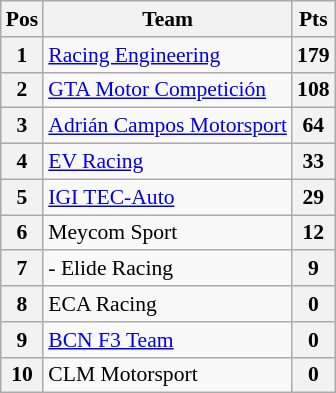<table class="wikitable" style="font-size: 90%; text-align:center">
<tr valign="top">
<th valign="middle">Pos</th>
<th valign="middle">Team</th>
<th valign="middle">Pts</th>
</tr>
<tr>
<th>1</th>
<td align=left><a href='#'>Racing Engineering</a></td>
<th>179</th>
</tr>
<tr>
<th>2</th>
<td align=left><a href='#'>GTA Motor Competición</a></td>
<th>108</th>
</tr>
<tr>
<th>3</th>
<td align=left><a href='#'>Adrián Campos Motorsport</a></td>
<th>64</th>
</tr>
<tr>
<th>4</th>
<td align=left><a href='#'>EV Racing</a></td>
<th>33</th>
</tr>
<tr>
<th>5</th>
<td align=left><a href='#'>IGI TEC-Auto</a></td>
<th>29</th>
</tr>
<tr>
<th>6</th>
<td align=left>Meycom Sport</td>
<th>12</th>
</tr>
<tr>
<th>7</th>
<td align=left> - Elide Racing</td>
<th>9</th>
</tr>
<tr>
<th>8</th>
<td align=left>ECA Racing</td>
<th>0</th>
</tr>
<tr>
<th>9</th>
<td align=left><a href='#'>BCN F3 Team</a></td>
<th>0</th>
</tr>
<tr>
<th>10</th>
<td align=left>CLM Motorsport</td>
<th>0</th>
</tr>
</table>
